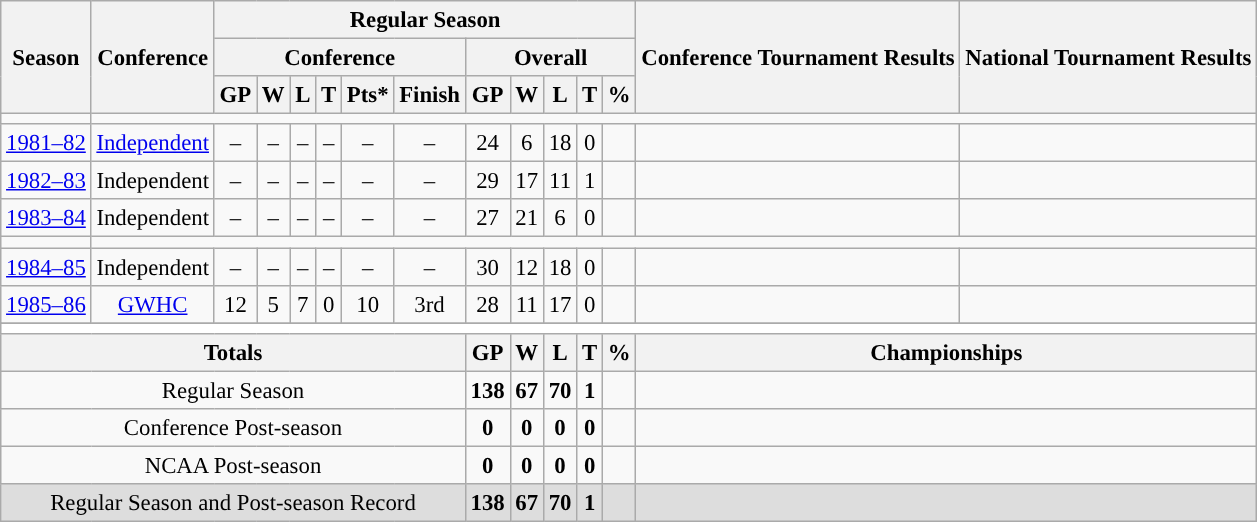<table class="wikitable" style="text-align: center; font-size: 95%">
<tr>
<th rowspan="3">Season</th>
<th rowspan="3">Conference</th>
<th colspan="11">Regular Season</th>
<th rowspan="3">Conference Tournament Results</th>
<th rowspan="3">National Tournament Results</th>
</tr>
<tr>
<th colspan="6">Conference</th>
<th colspan="5">Overall</th>
</tr>
<tr>
<th>GP</th>
<th>W</th>
<th>L</th>
<th>T</th>
<th>Pts*</th>
<th>Finish</th>
<th>GP</th>
<th>W</th>
<th>L</th>
<th>T</th>
<th>%</th>
</tr>
<tr>
<td><a href='#'></a> </td>
</tr>
<tr>
<td><a href='#'>1981–82</a></td>
<td><a href='#'>Independent</a></td>
<td>–</td>
<td>–</td>
<td>–</td>
<td>–</td>
<td>–</td>
<td>–</td>
<td>24</td>
<td>6</td>
<td>18</td>
<td>0</td>
<td></td>
<td align="left"></td>
<td align="left"></td>
</tr>
<tr>
<td><a href='#'>1982–83</a></td>
<td>Independent</td>
<td>–</td>
<td>–</td>
<td>–</td>
<td>–</td>
<td>–</td>
<td>–</td>
<td>29</td>
<td>17</td>
<td>11</td>
<td>1</td>
<td></td>
<td align="left"></td>
<td align="left"></td>
</tr>
<tr>
<td><a href='#'>1983–84</a></td>
<td>Independent</td>
<td>–</td>
<td>–</td>
<td>–</td>
<td>–</td>
<td>–</td>
<td>–</td>
<td>27</td>
<td>21</td>
<td>6</td>
<td>0</td>
<td></td>
<td align="left"></td>
<td align="left"></td>
</tr>
<tr>
<td><a href='#'></a> </td>
</tr>
<tr>
<td><a href='#'>1984–85</a></td>
<td>Independent</td>
<td>–</td>
<td>–</td>
<td>–</td>
<td>–</td>
<td>–</td>
<td>–</td>
<td>30</td>
<td>12</td>
<td>18</td>
<td>0</td>
<td></td>
<td align="left"></td>
<td align="left"></td>
</tr>
<tr>
<td><a href='#'>1985–86</a></td>
<td><a href='#'>GWHC</a></td>
<td>12</td>
<td>5</td>
<td>7</td>
<td>0</td>
<td>10</td>
<td>3rd</td>
<td>28</td>
<td>11</td>
<td>17</td>
<td>0</td>
<td></td>
<td align="left"></td>
<td align="left"></td>
</tr>
<tr>
</tr>
<tr ->
</tr>
<tr>
<td colspan="16" style="background:#fff;"></td>
</tr>
<tr>
<th colspan="8">Totals</th>
<th>GP</th>
<th>W</th>
<th>L</th>
<th>T</th>
<th>%</th>
<th colspan="2">Championships</th>
</tr>
<tr>
<td colspan="8">Regular Season</td>
<td><strong>138</strong></td>
<td><strong>67</strong></td>
<td><strong>70</strong></td>
<td><strong>1</strong></td>
<td><strong></strong></td>
<td colspan="2" align="left"></td>
</tr>
<tr>
<td colspan="8">Conference Post-season</td>
<td><strong>0</strong></td>
<td><strong>0</strong></td>
<td><strong>0</strong></td>
<td><strong>0</strong></td>
<td><strong></strong></td>
<td colspan="2" align="left"></td>
</tr>
<tr>
<td colspan="8">NCAA Post-season</td>
<td><strong>0</strong></td>
<td><strong>0</strong></td>
<td><strong>0</strong></td>
<td><strong>0</strong></td>
<td><strong></strong></td>
<td colspan="2" align="left"></td>
</tr>
<tr bgcolor=dddddd>
<td colspan="8">Regular Season and Post-season Record</td>
<td><strong>138</strong></td>
<td><strong>67</strong></td>
<td><strong>70</strong></td>
<td><strong>1</strong></td>
<td><strong></strong></td>
<td colspan="2" align="left"></td>
</tr>
</table>
